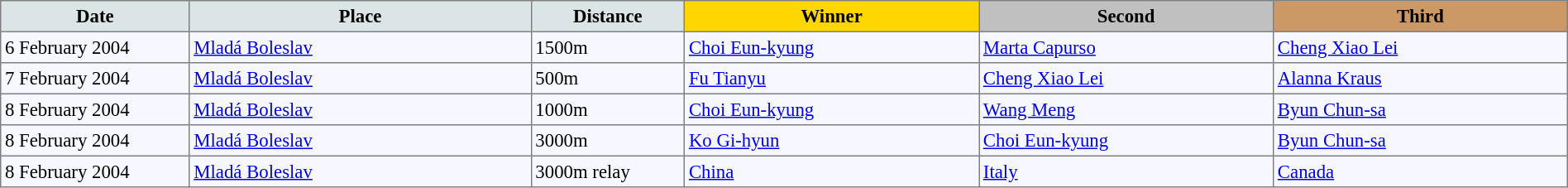<table bgcolor="#f7f8ff" cellpadding="3" cellspacing="0" border="1" style="font-size: 95%; border: gray solid 1px; border-collapse: collapse;">
<tr bgcolor="#CCCCCC">
<td align="center" bgcolor="#DCE5E5" width="150"><strong>Date</strong></td>
<td align="center" bgcolor="#DCE5E5" width="280"><strong>Place</strong></td>
<td align="center" bgcolor="#DCE5E5" width="120"><strong>Distance</strong></td>
<td align="center" bgcolor="gold" width="240"><strong>Winner</strong></td>
<td align="center" bgcolor="silver" width="240"><strong>Second</strong></td>
<td align="center" bgcolor="CC9966" width="240"><strong>Third</strong></td>
</tr>
<tr align="left">
<td>6 February 2004</td>
<td> <a href='#'>Mladá Boleslav</a></td>
<td>1500m</td>
<td> <a href='#'>Choi Eun-kyung</a></td>
<td> <a href='#'>Marta Capurso</a></td>
<td> <a href='#'>Cheng Xiao Lei</a></td>
</tr>
<tr align="left">
<td>7 February 2004</td>
<td> <a href='#'>Mladá Boleslav</a></td>
<td>500m</td>
<td> <a href='#'>Fu Tianyu</a></td>
<td> <a href='#'>Cheng Xiao Lei</a></td>
<td> <a href='#'>Alanna Kraus</a></td>
</tr>
<tr align="left">
<td>8 February 2004</td>
<td> <a href='#'>Mladá Boleslav</a></td>
<td>1000m</td>
<td> <a href='#'>Choi Eun-kyung</a></td>
<td> <a href='#'>Wang Meng</a></td>
<td> <a href='#'>Byun Chun-sa</a></td>
</tr>
<tr align="left">
<td>8 February 2004</td>
<td> <a href='#'>Mladá Boleslav</a></td>
<td>3000m</td>
<td> <a href='#'>Ko Gi-hyun</a></td>
<td> <a href='#'>Choi Eun-kyung</a></td>
<td> <a href='#'>Byun Chun-sa</a></td>
</tr>
<tr align="left">
<td>8 February 2004</td>
<td> <a href='#'>Mladá Boleslav</a></td>
<td>3000m relay</td>
<td> <a href='#'>China</a></td>
<td> <a href='#'>Italy</a></td>
<td> <a href='#'>Canada</a></td>
</tr>
</table>
